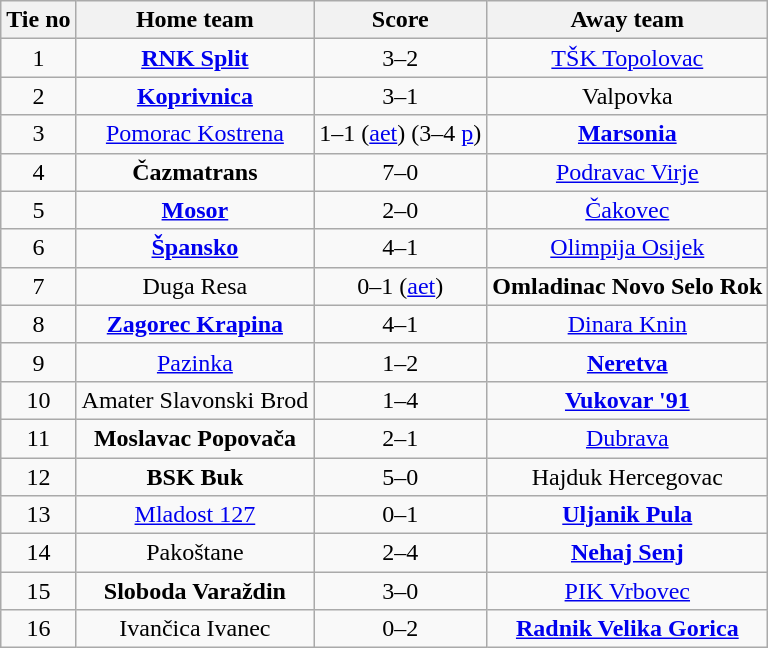<table class="wikitable" style="text-align: center">
<tr>
<th>Tie no</th>
<th>Home team</th>
<th>Score</th>
<th>Away team</th>
</tr>
<tr>
<td>1</td>
<td><strong><a href='#'>RNK Split</a></strong></td>
<td>3–2</td>
<td><a href='#'>TŠK Topolovac</a></td>
</tr>
<tr>
<td>2</td>
<td><strong><a href='#'>Koprivnica</a></strong></td>
<td>3–1</td>
<td>Valpovka</td>
</tr>
<tr>
<td>3</td>
<td><a href='#'>Pomorac Kostrena</a></td>
<td>1–1 (<a href='#'>aet</a>) (3–4 <a href='#'>p</a>)</td>
<td><strong><a href='#'>Marsonia</a></strong></td>
</tr>
<tr>
<td>4</td>
<td><strong>Čazmatrans</strong></td>
<td>7–0</td>
<td><a href='#'>Podravac Virje</a></td>
</tr>
<tr>
<td>5</td>
<td><strong><a href='#'>Mosor</a></strong></td>
<td>2–0</td>
<td><a href='#'>Čakovec</a></td>
</tr>
<tr>
<td>6</td>
<td><strong><a href='#'>Špansko</a></strong></td>
<td>4–1</td>
<td><a href='#'>Olimpija Osijek</a></td>
</tr>
<tr>
<td>7</td>
<td>Duga Resa</td>
<td>0–1 (<a href='#'>aet</a>)</td>
<td><strong>Omladinac Novo Selo Rok</strong></td>
</tr>
<tr>
<td>8</td>
<td><strong><a href='#'>Zagorec Krapina</a></strong></td>
<td>4–1</td>
<td><a href='#'>Dinara Knin</a></td>
</tr>
<tr>
<td>9</td>
<td><a href='#'>Pazinka</a></td>
<td>1–2</td>
<td><strong><a href='#'>Neretva</a></strong></td>
</tr>
<tr>
<td>10</td>
<td>Amater Slavonski Brod</td>
<td>1–4</td>
<td><strong><a href='#'>Vukovar '91</a></strong></td>
</tr>
<tr>
<td>11</td>
<td><strong>Moslavac Popovača</strong></td>
<td>2–1</td>
<td><a href='#'>Dubrava</a></td>
</tr>
<tr>
<td>12</td>
<td><strong>BSK Buk</strong></td>
<td>5–0</td>
<td>Hajduk Hercegovac</td>
</tr>
<tr>
<td>13</td>
<td><a href='#'>Mladost 127</a></td>
<td>0–1</td>
<td><strong><a href='#'>Uljanik Pula</a></strong></td>
</tr>
<tr>
<td>14</td>
<td>Pakoštane</td>
<td>2–4</td>
<td><strong><a href='#'>Nehaj Senj</a></strong></td>
</tr>
<tr>
<td>15</td>
<td><strong>Sloboda Varaždin</strong></td>
<td>3–0</td>
<td><a href='#'>PIK Vrbovec</a></td>
</tr>
<tr>
<td>16</td>
<td>Ivančica Ivanec</td>
<td>0–2</td>
<td><strong><a href='#'>Radnik Velika Gorica</a></strong></td>
</tr>
</table>
